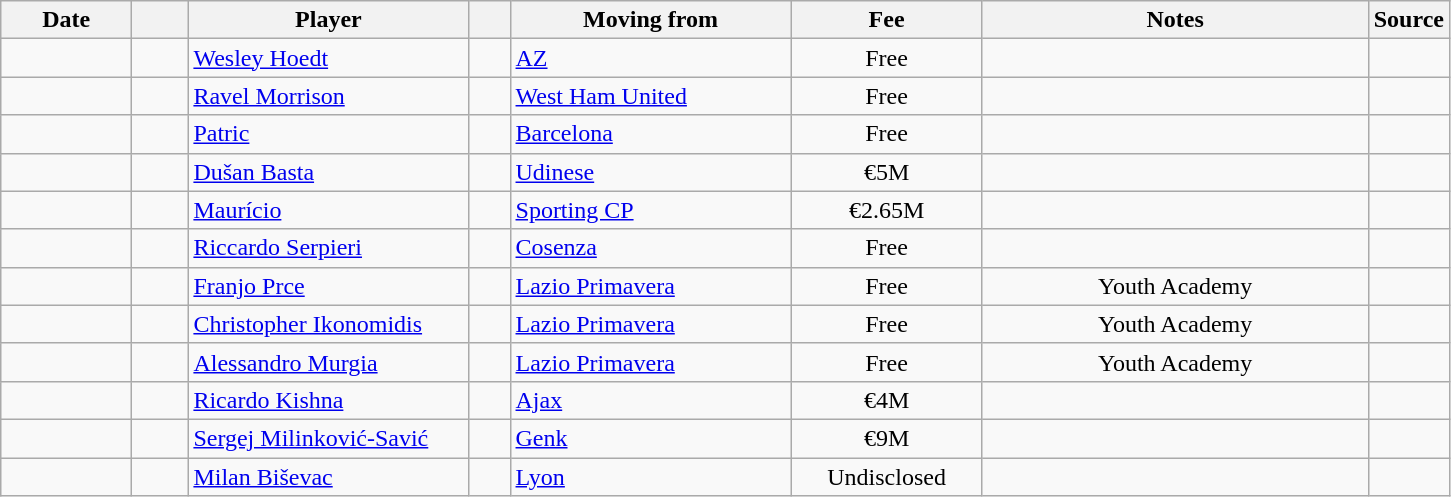<table class="wikitable sortable">
<tr>
<th style="width:80px;">Date</th>
<th style="width:30px;"></th>
<th style="width:180px;">Player</th>
<th style="width:20px;"></th>
<th style="width:180px;">Moving from</th>
<th style="width:120px;" class="unsortable">Fee</th>
<th style="width:250px;" class="unsortable">Notes</th>
<th style="width:20px;">Source</th>
</tr>
<tr>
<td></td>
<td align=center></td>
<td> <a href='#'>Wesley Hoedt</a></td>
<td></td>
<td> <a href='#'>AZ</a></td>
<td align=center>Free</td>
<td align=center></td>
<td></td>
</tr>
<tr>
<td></td>
<td align=center></td>
<td> <a href='#'>Ravel Morrison</a></td>
<td></td>
<td> <a href='#'>West Ham United</a></td>
<td align=center>Free</td>
<td align=center></td>
<td></td>
</tr>
<tr>
<td></td>
<td align=center></td>
<td> <a href='#'>Patric</a></td>
<td></td>
<td> <a href='#'>Barcelona</a></td>
<td align=center>Free</td>
<td align=center></td>
<td></td>
</tr>
<tr>
<td></td>
<td align=center></td>
<td> <a href='#'>Dušan Basta</a></td>
<td></td>
<td> <a href='#'>Udinese</a></td>
<td align=center>€5M</td>
<td align=center></td>
<td></td>
</tr>
<tr>
<td></td>
<td align=center></td>
<td> <a href='#'>Maurício</a></td>
<td></td>
<td> <a href='#'>Sporting CP</a></td>
<td align=center>€2.65M</td>
<td align=center></td>
<td></td>
</tr>
<tr>
<td></td>
<td align=center></td>
<td> <a href='#'>Riccardo Serpieri</a></td>
<td></td>
<td> <a href='#'>Cosenza</a></td>
<td align=center>Free</td>
<td align=center></td>
<td></td>
</tr>
<tr>
<td></td>
<td align=center></td>
<td> <a href='#'>Franjo Prce</a></td>
<td></td>
<td> <a href='#'>Lazio Primavera</a></td>
<td align=center>Free</td>
<td align=center>Youth Academy</td>
<td></td>
</tr>
<tr>
<td></td>
<td align=center></td>
<td> <a href='#'>Christopher Ikonomidis</a></td>
<td></td>
<td> <a href='#'>Lazio Primavera</a></td>
<td align=center>Free</td>
<td align=center>Youth Academy</td>
<td></td>
</tr>
<tr>
<td></td>
<td align=center></td>
<td> <a href='#'>Alessandro Murgia</a></td>
<td></td>
<td> <a href='#'>Lazio Primavera</a></td>
<td align=center>Free</td>
<td align=center>Youth Academy</td>
<td></td>
</tr>
<tr>
<td></td>
<td align=center></td>
<td> <a href='#'>Ricardo Kishna</a></td>
<td></td>
<td> <a href='#'>Ajax</a></td>
<td align=center>€4M</td>
<td align=center></td>
<td></td>
</tr>
<tr>
<td></td>
<td align=center></td>
<td> <a href='#'>Sergej Milinković-Savić</a></td>
<td></td>
<td> <a href='#'>Genk</a></td>
<td align=center>€9M</td>
<td align=center></td>
<td></td>
</tr>
<tr>
<td></td>
<td align=center></td>
<td> <a href='#'>Milan Biševac</a></td>
<td></td>
<td> <a href='#'>Lyon</a></td>
<td align=center>Undisclosed</td>
<td align=center></td>
<td></td>
</tr>
</table>
